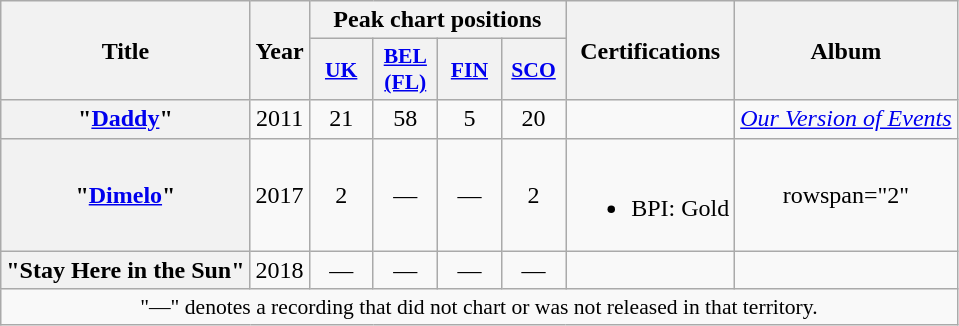<table class="wikitable plainrowheaders" style="text-align:center;">
<tr>
<th scope="col" rowspan="2">Title</th>
<th scope="col" rowspan="2">Year</th>
<th scope="col" colspan="4">Peak chart positions</th>
<th scope="col" rowspan="2">Certifications</th>
<th scope="col" rowspan="2">Album</th>
</tr>
<tr>
<th scope="col" style="width:2.5em;font-size:90%;"><a href='#'>UK</a><br></th>
<th scope="col" style="width:2.5em;font-size:90%;"><a href='#'>BEL<br>(FL)</a><br></th>
<th scope="col" style="width:2.5em;font-size:90%;"><a href='#'>FIN</a><br></th>
<th scope="col" style="width:2.5em;font-size:90%;"><a href='#'>SCO</a><br></th>
</tr>
<tr>
<th scope="row">"<a href='#'>Daddy</a>"<br></th>
<td>2011</td>
<td>21</td>
<td>58</td>
<td>5</td>
<td>20</td>
<td></td>
<td><em><a href='#'>Our Version of Events</a></em></td>
</tr>
<tr>
<th scope="row">"<a href='#'>Dimelo</a>"<br></th>
<td>2017</td>
<td>2</td>
<td>—</td>
<td>—</td>
<td>2</td>
<td><br><ul><li>BPI: Gold</li></ul></td>
<td>rowspan="2" </td>
</tr>
<tr>
<th scope="row">"Stay Here in the Sun"<br></th>
<td>2018</td>
<td>—</td>
<td>—</td>
<td>—</td>
<td>—</td>
<td></td>
</tr>
<tr>
<td colspan="15" style="font-size:90%;">"—" denotes a recording that did not chart or was not released in that territory.</td>
</tr>
</table>
